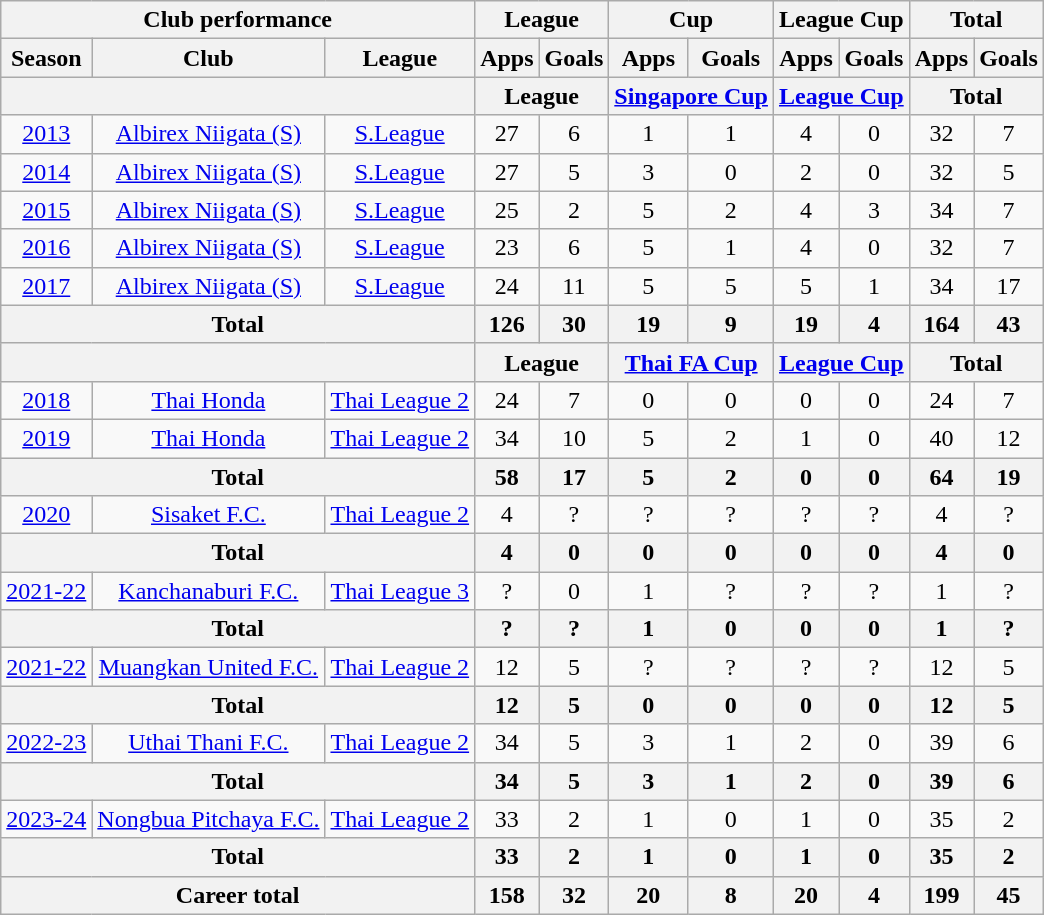<table class="wikitable" style="text-align:center">
<tr>
<th colspan=3>Club performance</th>
<th colspan=2>League</th>
<th colspan=2>Cup</th>
<th colspan=2>League Cup</th>
<th colspan=2>Total</th>
</tr>
<tr>
<th>Season</th>
<th>Club</th>
<th>League</th>
<th>Apps</th>
<th>Goals</th>
<th>Apps</th>
<th>Goals</th>
<th>Apps</th>
<th>Goals</th>
<th>Apps</th>
<th>Goals</th>
</tr>
<tr>
<th colspan=3></th>
<th colspan=2>League</th>
<th colspan=2><a href='#'>Singapore Cup</a></th>
<th colspan=2><a href='#'>League Cup</a></th>
<th colspan=2>Total</th>
</tr>
<tr>
<td><a href='#'>2013</a></td>
<td><a href='#'>Albirex Niigata (S)</a></td>
<td><a href='#'>S.League</a></td>
<td>27</td>
<td>6</td>
<td>1</td>
<td>1</td>
<td>4</td>
<td>0</td>
<td>32</td>
<td>7</td>
</tr>
<tr>
<td><a href='#'>2014</a></td>
<td><a href='#'>Albirex Niigata (S)</a></td>
<td><a href='#'>S.League</a></td>
<td>27</td>
<td>5</td>
<td>3</td>
<td>0</td>
<td>2</td>
<td>0</td>
<td>32</td>
<td>5</td>
</tr>
<tr>
<td><a href='#'>2015</a></td>
<td><a href='#'>Albirex Niigata (S)</a></td>
<td><a href='#'>S.League</a></td>
<td>25</td>
<td>2</td>
<td>5</td>
<td>2</td>
<td>4</td>
<td>3</td>
<td>34</td>
<td>7</td>
</tr>
<tr>
<td><a href='#'>2016</a></td>
<td><a href='#'>Albirex Niigata (S)</a></td>
<td><a href='#'>S.League</a></td>
<td>23</td>
<td>6</td>
<td>5</td>
<td>1</td>
<td>4</td>
<td>0</td>
<td>32</td>
<td>7</td>
</tr>
<tr>
<td><a href='#'>2017</a></td>
<td><a href='#'>Albirex Niigata (S)</a></td>
<td><a href='#'>S.League</a></td>
<td>24</td>
<td>11</td>
<td>5</td>
<td>5</td>
<td>5</td>
<td>1</td>
<td>34</td>
<td>17</td>
</tr>
<tr>
<th colspan="3">Total</th>
<th>126</th>
<th>30</th>
<th>19</th>
<th>9</th>
<th>19</th>
<th>4</th>
<th>164</th>
<th>43</th>
</tr>
<tr>
<th colspan="3"></th>
<th colspan="2">League</th>
<th colspan="2"><a href='#'>Thai FA Cup</a></th>
<th colspan="2"><a href='#'>League Cup</a></th>
<th colspan="2">Total</th>
</tr>
<tr>
<td><a href='#'>2018</a></td>
<td><a href='#'>Thai Honda</a></td>
<td><a href='#'>Thai League 2</a></td>
<td>24</td>
<td>7</td>
<td>0</td>
<td>0</td>
<td>0</td>
<td>0</td>
<td>24</td>
<td>7</td>
</tr>
<tr>
<td><a href='#'>2019</a></td>
<td><a href='#'>Thai Honda</a></td>
<td><a href='#'>Thai League 2</a></td>
<td>34</td>
<td>10</td>
<td>5</td>
<td>2</td>
<td>1</td>
<td>0</td>
<td>40</td>
<td>12</td>
</tr>
<tr>
<th colspan="3">Total</th>
<th>58</th>
<th>17</th>
<th>5</th>
<th>2</th>
<th>0</th>
<th>0</th>
<th>64</th>
<th>19</th>
</tr>
<tr>
<td><a href='#'>2020</a></td>
<td><a href='#'>Sisaket F.C.</a></td>
<td><a href='#'>Thai League 2</a></td>
<td>4</td>
<td>?</td>
<td>?</td>
<td>?</td>
<td>?</td>
<td>?</td>
<td>4</td>
<td>?</td>
</tr>
<tr>
<th colspan="3">Total</th>
<th>4</th>
<th>0</th>
<th>0</th>
<th>0</th>
<th>0</th>
<th>0</th>
<th>4</th>
<th>0</th>
</tr>
<tr>
<td><a href='#'>2021-22</a></td>
<td><a href='#'>Kanchanaburi F.C.</a></td>
<td><a href='#'>Thai League 3</a></td>
<td>?</td>
<td>0</td>
<td>1</td>
<td>?</td>
<td>?</td>
<td>?</td>
<td>1</td>
<td>?</td>
</tr>
<tr>
<th colspan="3">Total</th>
<th>?</th>
<th>?</th>
<th>1</th>
<th>0</th>
<th>0</th>
<th>0</th>
<th>1</th>
<th>?</th>
</tr>
<tr>
<td><a href='#'>2021-22</a></td>
<td><a href='#'>Muangkan United F.C.</a></td>
<td><a href='#'>Thai League 2</a></td>
<td>12</td>
<td>5</td>
<td>?</td>
<td>?</td>
<td>?</td>
<td>?</td>
<td>12</td>
<td>5</td>
</tr>
<tr>
<th colspan="3">Total</th>
<th>12</th>
<th>5</th>
<th>0</th>
<th>0</th>
<th>0</th>
<th>0</th>
<th>12</th>
<th>5</th>
</tr>
<tr>
<td><a href='#'>2022-23</a></td>
<td><a href='#'>Uthai Thani F.C.</a></td>
<td><a href='#'>Thai League 2</a></td>
<td>34</td>
<td>5</td>
<td>3</td>
<td>1</td>
<td>2</td>
<td>0</td>
<td>39</td>
<td>6</td>
</tr>
<tr>
<th colspan="3">Total</th>
<th>34</th>
<th>5</th>
<th>3</th>
<th>1</th>
<th>2</th>
<th>0</th>
<th>39</th>
<th>6</th>
</tr>
<tr>
<td><a href='#'>2023-24</a></td>
<td><a href='#'>Nongbua Pitchaya F.C.</a></td>
<td><a href='#'>Thai League 2</a></td>
<td>33</td>
<td>2</td>
<td>1</td>
<td>0</td>
<td>1</td>
<td>0</td>
<td>35</td>
<td>2</td>
</tr>
<tr>
<th colspan="3">Total</th>
<th>33</th>
<th>2</th>
<th>1</th>
<th>0</th>
<th>1</th>
<th>0</th>
<th>35</th>
<th>2</th>
</tr>
<tr>
<th colspan="3">Career total</th>
<th>158</th>
<th>32</th>
<th>20</th>
<th>8</th>
<th>20</th>
<th>4</th>
<th>199</th>
<th>45</th>
</tr>
</table>
